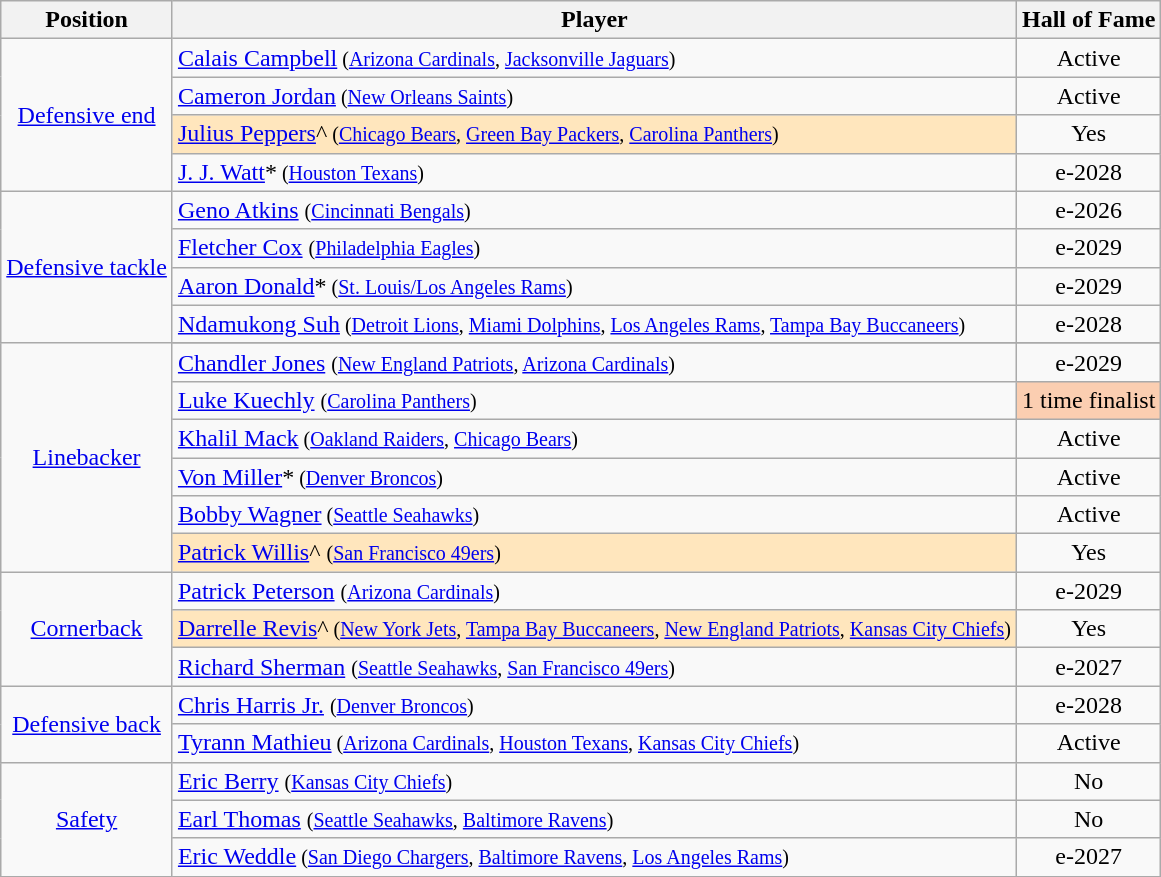<table class="wikitable">
<tr>
<th>Position</th>
<th>Player</th>
<th>Hall of Fame</th>
</tr>
<tr>
<td style="text-align:center;" rowspan="4"><a href='#'>Defensive end</a></td>
<td><a href='#'>Calais Campbell</a><small> (<a href='#'>Arizona Cardinals</a>, <a href='#'>Jacksonville Jaguars</a>)</small></td>
<td align=center>Active</td>
</tr>
<tr>
<td><a href='#'>Cameron Jordan</a><small> (<a href='#'>New Orleans Saints</a>)</small></td>
<td align=center>Active</td>
</tr>
<tr>
<td style="background-color:#FFE6BD"><a href='#'>Julius Peppers</a>^<small> (<a href='#'>Chicago Bears</a>, <a href='#'>Green Bay Packers</a>, <a href='#'>Carolina Panthers</a>)</small></td>
<td align=center>Yes</td>
</tr>
<tr>
<td><a href='#'>J. J. Watt</a>*<small> (<a href='#'>Houston Texans</a>)</small></td>
<td align=center>e-2028</td>
</tr>
<tr>
<td style="text-align:center;" rowspan="4"><a href='#'>Defensive tackle</a></td>
<td><a href='#'>Geno Atkins</a> <small>(<a href='#'>Cincinnati Bengals</a>)</small></td>
<td align=center>e-2026</td>
</tr>
<tr>
<td><a href='#'>Fletcher Cox</a> <small> (<a href='#'>Philadelphia Eagles</a>)</small></td>
<td align=center>e-2029</td>
</tr>
<tr>
<td><a href='#'>Aaron Donald</a>*<small> (<a href='#'>St. Louis/Los Angeles Rams</a>)</small></td>
<td align=center>e-2029</td>
</tr>
<tr>
<td><a href='#'>Ndamukong Suh</a><small> (<a href='#'>Detroit Lions</a>, <a href='#'>Miami Dolphins</a>, <a href='#'>Los Angeles Rams</a>, <a href='#'>Tampa Bay Buccaneers</a>)</small></td>
<td align=center>e-2028</td>
</tr>
<tr>
<td style="text-align:center;" rowspan="7"><a href='#'>Linebacker</a></td>
</tr>
<tr>
<td><a href='#'>Chandler Jones</a> <small>(<a href='#'>New England Patriots</a>, <a href='#'>Arizona Cardinals</a>)</small></td>
<td align=center>e-2029</td>
</tr>
<tr>
<td><a href='#'>Luke Kuechly</a> <small> (<a href='#'>Carolina Panthers</a>)</small></td>
<td align=center style="background-color:#FBCEB1">1 time finalist</td>
</tr>
<tr>
<td><a href='#'>Khalil Mack</a><small> (<a href='#'>Oakland Raiders</a>, <a href='#'>Chicago Bears</a>)</small></td>
<td align=center>Active</td>
</tr>
<tr>
<td><a href='#'>Von Miller</a>*<small> (<a href='#'>Denver Broncos</a>)</small></td>
<td align=center>Active</td>
</tr>
<tr>
<td><a href='#'>Bobby Wagner</a><small> (<a href='#'>Seattle Seahawks</a>)</small></td>
<td align=center>Active</td>
</tr>
<tr>
<td style="background-color:#FFE6BD"><a href='#'>Patrick Willis</a>^ <small>(<a href='#'>San Francisco 49ers</a>)</small></td>
<td align=center>Yes</td>
</tr>
<tr>
<td style="text-align:center;" rowspan="3"><a href='#'>Cornerback</a></td>
<td><a href='#'>Patrick Peterson</a> <small>(<a href='#'>Arizona Cardinals</a>)</small></td>
<td align=center>e-2029</td>
</tr>
<tr>
<td style="background-color:#FFE6BD"><a href='#'>Darrelle Revis</a>^<small> (<a href='#'>New York Jets</a>, <a href='#'>Tampa Bay Buccaneers</a>, <a href='#'>New England Patriots</a>, <a href='#'>Kansas City Chiefs</a>)</small></td>
<td align=center>Yes</td>
</tr>
<tr>
<td><a href='#'>Richard Sherman</a> <small>(<a href='#'>Seattle Seahawks</a>, <a href='#'>San Francisco 49ers</a>)</small></td>
<td align=center>e-2027</td>
</tr>
<tr>
<td style="text-align:center;" rowspan="2"><a href='#'>Defensive back</a></td>
<td><a href='#'>Chris Harris Jr.</a> <small>(<a href='#'>Denver Broncos</a>)</small></td>
<td align=center>e-2028</td>
</tr>
<tr>
<td><a href='#'>Tyrann Mathieu</a><small> (<a href='#'>Arizona Cardinals</a>,  <a href='#'>Houston Texans</a>, <a href='#'>Kansas City Chiefs</a>)</small></td>
<td align=center>Active</td>
</tr>
<tr>
<td rowspan="3" style="text-align:center;"><a href='#'>Safety</a></td>
<td><a href='#'>Eric Berry</a> <small>(<a href='#'>Kansas City Chiefs</a>)</small></td>
<td align=center>No</td>
</tr>
<tr>
<td><a href='#'>Earl Thomas</a> <small>(<a href='#'>Seattle Seahawks</a>, <a href='#'>Baltimore Ravens</a>)</small></td>
<td align=center>No</td>
</tr>
<tr>
<td><a href='#'>Eric Weddle</a><small> (<a href='#'>San Diego Chargers</a>, <a href='#'>Baltimore Ravens</a>, <a href='#'>Los Angeles Rams</a>)</small></td>
<td align=center>e-2027</td>
</tr>
<tr>
</tr>
</table>
